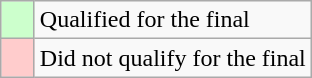<table class="wikitable">
<tr>
<td width=15px bgcolor="#cfc"></td>
<td>Qualified for the final</td>
</tr>
<tr>
<td width=15px bgcolor="#fcc"></td>
<td>Did not qualify for the final</td>
</tr>
</table>
